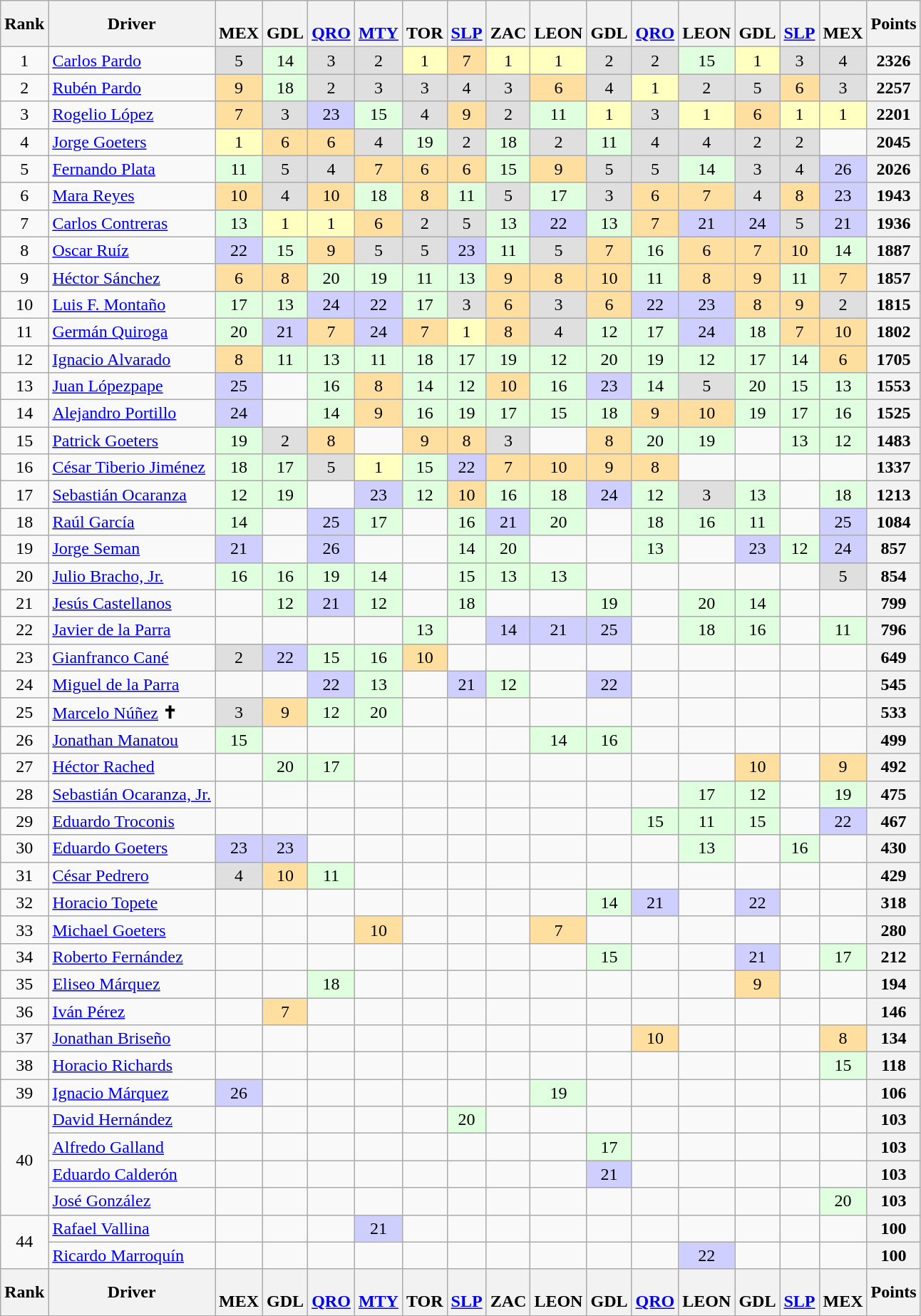<table class="wikitable" style="text-align:center;">
<tr>
<th>Rank</th>
<th>Driver</th>
<th> <br> MEX</th>
<th> <br> GDL</th>
<th> <br> <a href='#'>QRO</a></th>
<th> <br> <a href='#'>MTY</a></th>
<th> <br> TOR</th>
<th> <br> <a href='#'>SLP</a></th>
<th> <br> ZAC</th>
<th> <br> LEON</th>
<th> <br> GDL</th>
<th> <br> <a href='#'>QRO</a></th>
<th> <br> LEON</th>
<th> <br> GDL</th>
<th> <br> <a href='#'>SLP</a></th>
<th> <br> MEX</th>
<th>Points</th>
</tr>
<tr>
<td>1</td>
<td align="left"> <a href='#'>Carlos Pardo</a></td>
<td style="background:#DFDFDF;">5</td>
<td style="background:#DFFFDF;">14</td>
<td style="background:#DFDFDF;">3</td>
<td style="background:#DFDFDF;">2</td>
<td style="background:#FFFFBF;">1</td>
<td style="background:#FFDF9F;">7</td>
<td style="background:#FFFFBF;">1</td>
<td style="background:#FFFFBF;">1</td>
<td style="background:#DFDFDF;">2</td>
<td style="background:#DFDFDF;">2</td>
<td style="background:#DFFFDF;">15</td>
<td style="background:#FFFFBF;">1</td>
<td style="background:#DFDFDF;">3</td>
<td style="background:#DFDFDF;">4</td>
<th>2326</th>
</tr>
<tr>
<td>2</td>
<td align="left"> <a href='#'>Rubén Pardo</a></td>
<td style="background:#FFDF9F;">9</td>
<td style="background:#DFFFDF;">18</td>
<td style="background:#DFDFDF;">2</td>
<td style="background:#DFDFDF;">3</td>
<td style="background:#DFDFDF;">3</td>
<td style="background:#DFDFDF;">4</td>
<td style="background:#DFDFDF;">3</td>
<td style="background:#FFDF9F;">6</td>
<td style="background:#DFDFDF;">4</td>
<td style="background:#FFFFBF;">1</td>
<td style="background:#DFDFDF;">2</td>
<td style="background:#DFDFDF;">5</td>
<td style="background:#FFDF9F;">6</td>
<td style="background:#DFDFDF;">3</td>
<th>2257</th>
</tr>
<tr>
<td>3</td>
<td align="left"> <a href='#'>Rogelio López</a></td>
<td style="background:#FFDF9F;">7</td>
<td style="background:#DFDFDF;">3</td>
<td style="background:#CFCFFF;">23</td>
<td style="background:#DFFFDF;">15</td>
<td style="background:#DFDFDF;">4</td>
<td style="background:#FFDF9F;">9</td>
<td style="background:#DFDFDF;">2</td>
<td style="background:#DFFFDF;">11</td>
<td style="background:#FFFFBF;">1</td>
<td style="background:#DFDFDF;">3</td>
<td style="background:#FFFFBF;">1</td>
<td style="background:#FFDF9F;">6</td>
<td style="background:#FFFFBF;">1</td>
<td style="background:#FFFFBF;">1</td>
<th>2201</th>
</tr>
<tr>
<td>4</td>
<td align="left"> <a href='#'>Jorge Goeters</a></td>
<td style="background:#FFFFBF;">1</td>
<td style="background:#FFDF9F;">6</td>
<td style="background:#FFDF9F;">6</td>
<td style="background:#DFDFDF;">4</td>
<td style="background:#DFFFDF;">19</td>
<td style="background:#DFDFDF;">2</td>
<td style="background:#DFFFDF;">18</td>
<td style="background:#DFDFDF;">2</td>
<td style="background:#DFFFDF;">11</td>
<td style="background:#DFDFDF;">4</td>
<td style="background:#DFDFDF;">4</td>
<td style="background:#DFDFDF;">2</td>
<td style="background:#DFDFDF;">2</td>
<td></td>
<th>2045</th>
</tr>
<tr>
<td>5</td>
<td align="left"> <a href='#'>Fernando Plata</a></td>
<td style="background:#DFFFDF;">11</td>
<td style="background:#DFDFDF;">5</td>
<td style="background:#DFDFDF;">4</td>
<td style="background:#FFDF9F;">7</td>
<td style="background:#FFDF9F;">6</td>
<td style="background:#FFDF9F;">6</td>
<td style="background:#DFFFDF;">15</td>
<td style="background:#FFDF9F;">9</td>
<td style="background:#DFDFDF;">5</td>
<td style="background:#DFDFDF;">5</td>
<td style="background:#DFFFDF;">14</td>
<td style="background:#DFDFDF;">3</td>
<td style="background:#DFDFDF;">4</td>
<td style="background:#CFCFFF;">26</td>
<th>2026</th>
</tr>
<tr>
<td>6</td>
<td align="left"> <a href='#'>Mara Reyes</a></td>
<td style="background:#FFDF9F;">10</td>
<td style="background:#DFDFDF;">4</td>
<td style="background:#FFDF9F;">10</td>
<td style="background:#DFFFDF;">18</td>
<td style="background:#FFDF9F;">8</td>
<td style="background:#DFFFDF;">11</td>
<td style="background:#DFDFDF;">5</td>
<td style="background:#DFFFDF;">17</td>
<td style="background:#DFDFDF;">3</td>
<td style="background:#FFDF9F;">6</td>
<td style="background:#FFDF9F;">7</td>
<td style="background:#DFDFDF;">4</td>
<td style="background:#FFDF9F;">8</td>
<td style="background:#CFCFFF;">23</td>
<th>1943</th>
</tr>
<tr>
<td>7</td>
<td align="left"> <a href='#'>Carlos Contreras</a></td>
<td style="background:#DFFFDF;">13</td>
<td style="background:#FFFFBF;">1</td>
<td style="background:#FFFFBF;">1</td>
<td style="background:#FFDF9F;">6</td>
<td style="background:#DFDFDF;">2</td>
<td style="background:#DFDFDF;">5</td>
<td style="background:#DFFFDF;">13</td>
<td style="background:#CFCFFF;">22</td>
<td style="background:#DFFFDF;">13</td>
<td style="background:#FFDF9F;">7</td>
<td style="background:#CFCFFF;">21</td>
<td style="background:#CFCFFF;">24</td>
<td style="background:#DFDFDF;">5</td>
<td style="background:#CFCFFF;">21</td>
<th>1936</th>
</tr>
<tr>
<td>8</td>
<td align="left"> <a href='#'>Oscar Ruíz</a></td>
<td style="background:#CFCFFF;">22</td>
<td style="background:#DFFFDF;">15</td>
<td style="background:#FFDF9F;">9</td>
<td style="background:#DFDFDF;">5</td>
<td style="background:#DFDFDF;">5</td>
<td style="background:#CFCFFF;">23</td>
<td style="background:#DFFFDF;">11</td>
<td style="background:#DFDFDF;">5</td>
<td style="background:#FFDF9F;">7</td>
<td style="background:#DFFFDF;">16</td>
<td style="background:#FFDF9F;">6</td>
<td style="background:#FFDF9F;">7</td>
<td style="background:#FFDF9F;">10</td>
<td style="background:#DFFFDF;">14</td>
<th>1887</th>
</tr>
<tr>
<td>9</td>
<td align="left"> <a href='#'>Héctor Sánchez</a></td>
<td style="background:#FFDF9F;">6</td>
<td style="background:#FFDF9F;">8</td>
<td style="background:#DFFFDF;">20</td>
<td style="background:#DFFFDF;">19</td>
<td style="background:#DFFFDF;">11</td>
<td style="background:#DFFFDF;">13</td>
<td style="background:#FFDF9F;">9</td>
<td style="background:#FFDF9F;">8</td>
<td style="background:#FFDF9F;">10</td>
<td style="background:#DFFFDF;">11</td>
<td style="background:#FFDF9F;">8</td>
<td style="background:#FFDF9F;">9</td>
<td style="background:#DFFFDF;">11</td>
<td style="background:#FFDF9F;">7</td>
<th>1857</th>
</tr>
<tr>
<td>10</td>
<td align="left"> <a href='#'>Luis F. Montaño</a></td>
<td style="background:#DFFFDF;">17</td>
<td style="background:#DFFFDF;">13</td>
<td style="background:#CFCFFF;">24</td>
<td style="background:#CFCFFF;">22</td>
<td style="background:#DFFFDF;">17</td>
<td style="background:#DFDFDF;">3</td>
<td style="background:#FFDF9F;">6</td>
<td style="background:#DFDFDF;">3</td>
<td style="background:#FFDF9F;">6</td>
<td style="background:#CFCFFF;">22</td>
<td style="background:#CFCFFF;">23</td>
<td style="background:#FFDF9F;">8</td>
<td style="background:#FFDF9F;">9</td>
<td style="background:#DFDFDF;">2</td>
<th>1815</th>
</tr>
<tr>
<td>11</td>
<td align="left"> <a href='#'>Germán Quiroga</a></td>
<td style="background:#DFFFDF;">20</td>
<td style="background:#CFCFFF;">21</td>
<td style="background:#FFDF9F;">7</td>
<td style="background:#CFCFFF;">24</td>
<td style="background:#FFDF9F;">7</td>
<td style="background:#FFFFBF;">1</td>
<td style="background:#FFDF9F;">8</td>
<td style="background:#DFDFDF;">4</td>
<td style="background:#DFFFDF;">12</td>
<td style="background:#DFFFDF;">17</td>
<td style="background:#CFCFFF;">24</td>
<td style="background:#DFFFDF;">18</td>
<td style="background:#FFDF9F;">7</td>
<td style="background:#FFDF9F;">10</td>
<th>1802</th>
</tr>
<tr>
<td>12</td>
<td align="left"> <a href='#'>Ignacio Alvarado</a></td>
<td style="background:#FFDF9F;">8</td>
<td style="background:#DFFFDF;">11</td>
<td style="background:#DFFFDF;">13</td>
<td style="background:#DFFFDF;">11</td>
<td style="background:#DFFFDF;">18</td>
<td style="background:#DFFFDF;">17</td>
<td style="background:#DFFFDF;">19</td>
<td style="background:#DFFFDF;">12</td>
<td style="background:#DFFFDF;">20</td>
<td style="background:#DFFFDF;">19</td>
<td style="background:#DFFFDF;">12</td>
<td style="background:#DFFFDF;">17</td>
<td style="background:#DFFFDF;">14</td>
<td style="background:#FFDF9F;">6</td>
<th>1705</th>
</tr>
<tr>
<td>13</td>
<td align="left"> <a href='#'>Juan Lópezpape</a></td>
<td style="background:#CFCFFF;">25</td>
<td></td>
<td style="background:#DFFFDF;">16</td>
<td style="background:#FFDF9F;">8</td>
<td style="background:#DFFFDF;">14</td>
<td style="background:#DFFFDF;">12</td>
<td style="background:#FFDF9F;">10</td>
<td style="background:#DFFFDF;">16</td>
<td style="background:#CFCFFF;">23</td>
<td style="background:#DFFFDF;">14</td>
<td style="background:#DFDFDF;">5</td>
<td style="background:#DFFFDF;">20</td>
<td style="background:#DFFFDF;">15</td>
<td style="background:#DFFFDF;">13</td>
<th>1553</th>
</tr>
<tr>
<td>14</td>
<td align="left"> <a href='#'>Alejandro Portillo</a></td>
<td style="background:#CFCFFF;">24</td>
<td></td>
<td style="background:#DFFFDF;">14</td>
<td style="background:#FFDF9F;">9</td>
<td style="background:#DFFFDF;">16</td>
<td style="background:#DFFFDF;">19</td>
<td style="background:#DFFFDF;">17</td>
<td style="background:#DFFFDF;">15</td>
<td style="background:#DFFFDF;">18</td>
<td style="background:#FFDF9F;">9</td>
<td style="background:#FFDF9F;">10</td>
<td style="background:#DFFFDF;">19</td>
<td style="background:#DFFFDF;">17</td>
<td style="background:#DFFFDF;">16</td>
<th>1525</th>
</tr>
<tr>
<td>15</td>
<td align="left"> <a href='#'>Patrick Goeters</a></td>
<td style="background:#DFFFDF;">19</td>
<td style="background:#DFDFDF;">2</td>
<td style="background:#FFDF9F;">8</td>
<td></td>
<td style="background:#FFDF9F;">9</td>
<td style="background:#FFDF9F;">8</td>
<td style="background:#DFDFDF;">3</td>
<td></td>
<td style="background:#FFDF9F;">8</td>
<td style="background:#DFFFDF;">20</td>
<td style="background:#DFFFDF;">19</td>
<td></td>
<td style="background:#DFFFDF;">13</td>
<td style="background:#DFFFDF;">12</td>
<th>1483</th>
</tr>
<tr>
<td>16</td>
<td align="left"> <a href='#'>César Tiberio Jiménez</a></td>
<td style="background:#DFFFDF;">18</td>
<td style="background:#DFFFDF;">17</td>
<td style="background:#DFDFDF;">5</td>
<td style="background:#FFFFBF;">1</td>
<td style="background:#DFFFDF;">15</td>
<td style="background:#CFCFFF;">22</td>
<td style="background:#FFDF9F;">7</td>
<td style="background:#FFDF9F;">10</td>
<td style="background:#FFDF9F;">9</td>
<td style="background:#FFDF9F;">8</td>
<td></td>
<td></td>
<td></td>
<td></td>
<th>1337</th>
</tr>
<tr>
<td>17</td>
<td align="left"> <a href='#'>Sebastián Ocaranza</a></td>
<td style="background:#DFFFDF;">12</td>
<td style="background:#DFFFDF;">19</td>
<td></td>
<td style="background:#CFCFFF;">23</td>
<td style="background:#DFFFDF;">12</td>
<td style="background:#FFDF9F;">10</td>
<td style="background:#DFFFDF;">16</td>
<td style="background:#DFFFDF;">18</td>
<td style="background:#CFCFFF;">24</td>
<td style="background:#DFFFDF;">12</td>
<td style="background:#DFDFDF;">3</td>
<td style="background:#DFFFDF;">13</td>
<td></td>
<td style="background:#DFFFDF;">18</td>
<th>1213</th>
</tr>
<tr>
<td>18</td>
<td align="left"> <a href='#'>Raúl García</a></td>
<td style="background:#DFFFDF;">14</td>
<td></td>
<td style="background:#CFCFFF;">25</td>
<td style="background:#DFFFDF;">17</td>
<td></td>
<td style="background:#DFFFDF;">16</td>
<td style="background:#CFCFFF;">21</td>
<td style="background:#DFFFDF;">20</td>
<td></td>
<td style="background:#DFFFDF;">18</td>
<td style="background:#DFFFDF;">16</td>
<td style="background:#DFFFDF;">11</td>
<td></td>
<td style="background:#CFCFFF;">25</td>
<th>1084</th>
</tr>
<tr>
<td>19</td>
<td align="left"> <a href='#'>Jorge Seman</a></td>
<td style="background:#CFCFFF;">21</td>
<td></td>
<td style="background:#CFCFFF;">26</td>
<td></td>
<td></td>
<td style="background:#DFFFDF;">14</td>
<td style="background:#DFFFDF;">20</td>
<td></td>
<td></td>
<td style="background:#DFFFDF;">13</td>
<td></td>
<td style="background:#CFCFFF;">23</td>
<td style="background:#DFFFDF;">12</td>
<td style="background:#CFCFFF;">24</td>
<th>857</th>
</tr>
<tr>
<td>20</td>
<td align="left"> <a href='#'>Julio Bracho, Jr.</a></td>
<td style="background:#DFFFDF;">16</td>
<td style="background:#DFFFDF;">16</td>
<td style="background:#DFFFDF;">19</td>
<td style="background:#DFFFDF;">14</td>
<td></td>
<td style="background:#DFFFDF;">15</td>
<td style="background:#DFFFDF;">13</td>
<td style="background:#DFFFDF;">13</td>
<td></td>
<td></td>
<td></td>
<td></td>
<td></td>
<td style="background:#DFDFDF;">5</td>
<th>854</th>
</tr>
<tr>
<td>21</td>
<td align="left"> <a href='#'>Jesús Castellanos</a></td>
<td></td>
<td style="background:#DFFFDF;">12</td>
<td style="background:#CFCFFF;">21</td>
<td style="background:#DFFFDF;">12</td>
<td></td>
<td style="background:#DFFFDF;">18</td>
<td></td>
<td></td>
<td style="background:#DFFFDF;">19</td>
<td></td>
<td style="background:#DFFFDF;">20</td>
<td style="background:#DFFFDF;">14</td>
<td></td>
<td></td>
<th>799</th>
</tr>
<tr>
<td>22</td>
<td align="left"> <a href='#'>Javier de la Parra</a></td>
<td></td>
<td></td>
<td></td>
<td></td>
<td style="background:#DFFFDF;">13</td>
<td></td>
<td style="background:#CFCFFF;">14</td>
<td style="background:#CFCFFF;">21</td>
<td style="background:#CFCFFF;">25</td>
<td></td>
<td style="background:#DFFFDF;">18</td>
<td style="background:#DFFFDF;">16</td>
<td></td>
<td style="background:#DFFFDF;">11</td>
<th>796</th>
</tr>
<tr>
<td>23</td>
<td align="left"> <a href='#'>Gianfranco Cané</a></td>
<td style="background:#DFDFDF;">2</td>
<td style="background:#CFCFFF;">22</td>
<td style="background:#DFFFDF;">15</td>
<td style="background:#DFFFDF;">16</td>
<td style="background:#FFDF9F;">10</td>
<td></td>
<td></td>
<td></td>
<td></td>
<td></td>
<td></td>
<td></td>
<td></td>
<td></td>
<th>649</th>
</tr>
<tr>
<td>24</td>
<td align="left"> <a href='#'>Miguel de la Parra</a></td>
<td></td>
<td></td>
<td style="background:#CFCFFF;">22</td>
<td style="background:#DFFFDF;">13</td>
<td></td>
<td style="background:#CFCFFF;">21</td>
<td style="background:#DFFFDF;">12</td>
<td></td>
<td style="background:#CFCFFF;">22</td>
<td></td>
<td></td>
<td></td>
<td></td>
<td></td>
<th>545</th>
</tr>
<tr>
<td>25</td>
<td align="left"> <a href='#'>Marcelo Núñez</a> <strong>✝</strong></td>
<td style="background:#DFDFDF;">3</td>
<td style="background:#FFDF9F;">9</td>
<td style="background:#DFFFDF;">12</td>
<td style="background:#DFFFDF;">20</td>
<td></td>
<td></td>
<td></td>
<td></td>
<td></td>
<td></td>
<td></td>
<td></td>
<td></td>
<td></td>
<th>533</th>
</tr>
<tr>
<td>26</td>
<td align="left"> <a href='#'>Jonathan Manatou</a></td>
<td style="background:#DFFFDF;">15</td>
<td></td>
<td></td>
<td></td>
<td></td>
<td></td>
<td></td>
<td style="background:#DFFFDF;">14</td>
<td style="background:#DFFFDF;">16</td>
<td></td>
<td></td>
<td></td>
<td></td>
<td></td>
<th>499</th>
</tr>
<tr>
<td>27</td>
<td align="left"> <a href='#'>Héctor Rached</a></td>
<td></td>
<td style="background:#DFFFDF;">20</td>
<td style="background:#DFFFDF;">17</td>
<td></td>
<td></td>
<td></td>
<td></td>
<td></td>
<td></td>
<td></td>
<td></td>
<td style="background:#FFDF9F;">10</td>
<td></td>
<td style="background:#FFDF9F;">9</td>
<th>492</th>
</tr>
<tr>
<td>28</td>
<td align="left"> <a href='#'>Sebastián Ocaranza, Jr.</a></td>
<td></td>
<td></td>
<td></td>
<td></td>
<td></td>
<td></td>
<td></td>
<td></td>
<td></td>
<td></td>
<td style="background:#DFFFDF;">17</td>
<td style="background:#DFFFDF;">12</td>
<td></td>
<td style="background:#DFFFDF;">19</td>
<th>475</th>
</tr>
<tr>
<td>29</td>
<td align="left"> <a href='#'>Eduardo Troconis</a></td>
<td></td>
<td></td>
<td></td>
<td></td>
<td></td>
<td></td>
<td></td>
<td></td>
<td></td>
<td style="background:#DFFFDF;">15</td>
<td style="background:#DFFFDF;">11</td>
<td style="background:#DFFFDF;">15</td>
<td></td>
<td style="background:#CFCFFF;">22</td>
<th>467</th>
</tr>
<tr>
<td>30</td>
<td align="left"> <a href='#'>Eduardo Goeters</a></td>
<td style="background:#CFCFFF;">23</td>
<td style="background:#CFCFFF;">23</td>
<td></td>
<td></td>
<td></td>
<td></td>
<td></td>
<td></td>
<td></td>
<td></td>
<td style="background:#DFFFDF;">13</td>
<td></td>
<td style="background:#DFFFDF;">16</td>
<td></td>
<th>430</th>
</tr>
<tr>
<td>31</td>
<td align="left"> <a href='#'>César Pedrero</a></td>
<td style="background:#DFDFDF;">4</td>
<td style="background:#FFDF9F;">10</td>
<td style="background:#DFFFDF;">11</td>
<td></td>
<td></td>
<td></td>
<td></td>
<td></td>
<td></td>
<td></td>
<td></td>
<td></td>
<td></td>
<td></td>
<th>429</th>
</tr>
<tr>
<td>32</td>
<td align="left"> <a href='#'>Horacio Topete</a></td>
<td></td>
<td></td>
<td></td>
<td></td>
<td></td>
<td></td>
<td></td>
<td></td>
<td style="background:#DFFFDF;">14</td>
<td style="background:#CFCFFF;">21</td>
<td></td>
<td style="background:#CFCFFF;">22</td>
<td></td>
<td></td>
<th>318</th>
</tr>
<tr>
<td>33</td>
<td align="left"> <a href='#'>Michael Goeters</a></td>
<td></td>
<td></td>
<td></td>
<td style="background:#FFDF9F;">10</td>
<td></td>
<td></td>
<td></td>
<td style="background:#FFDF9F;">7</td>
<td></td>
<td></td>
<td></td>
<td></td>
<td></td>
<td></td>
<th>280</th>
</tr>
<tr>
<td>34</td>
<td align="left"> <a href='#'>Roberto Fernández</a></td>
<td></td>
<td></td>
<td></td>
<td></td>
<td></td>
<td></td>
<td></td>
<td></td>
<td style="background:#DFFFDF;">15</td>
<td></td>
<td></td>
<td style="background:#CFCFFF;">21</td>
<td></td>
<td style="background:#DFFFDF;">17</td>
<th>212</th>
</tr>
<tr>
<td>35</td>
<td align="left"> <a href='#'>Eliseo Márquez</a></td>
<td></td>
<td></td>
<td style="background:#DFFFDF;">18</td>
<td></td>
<td></td>
<td></td>
<td></td>
<td></td>
<td></td>
<td></td>
<td></td>
<td style="background:#FFDF9F;">9</td>
<td></td>
<td></td>
<th>194</th>
</tr>
<tr>
<td>36</td>
<td align="left"> <a href='#'>Iván Pérez</a></td>
<td></td>
<td style="background:#FFDF9F;">7</td>
<td></td>
<td></td>
<td></td>
<td></td>
<td></td>
<td></td>
<td></td>
<td></td>
<td></td>
<td></td>
<td></td>
<td></td>
<th>146</th>
</tr>
<tr>
<td>37</td>
<td align="left"> <a href='#'>Jonathan Briseño</a></td>
<td></td>
<td></td>
<td></td>
<td></td>
<td></td>
<td></td>
<td></td>
<td></td>
<td></td>
<td style="background:#FFDF9F;">10</td>
<td></td>
<td></td>
<td></td>
<td style="background:#FFDF9F;">8</td>
<th>134</th>
</tr>
<tr>
<td>38</td>
<td align="left"> <a href='#'>Horacio Richards</a></td>
<td></td>
<td></td>
<td></td>
<td></td>
<td></td>
<td></td>
<td></td>
<td></td>
<td></td>
<td></td>
<td></td>
<td></td>
<td></td>
<td style="background:#DFFFDF;">15</td>
<th>118</th>
</tr>
<tr>
<td>39</td>
<td align="left"> <a href='#'>Ignacio Márquez</a></td>
<td style="background:#CFCFFF;">26</td>
<td></td>
<td></td>
<td></td>
<td></td>
<td></td>
<td></td>
<td style="background:#DFFFDF;">19</td>
<td></td>
<td></td>
<td></td>
<td></td>
<td></td>
<td></td>
<th>106</th>
</tr>
<tr>
<td rowspan=4>40</td>
<td align="left"> <a href='#'>David Hernández</a></td>
<td></td>
<td></td>
<td></td>
<td></td>
<td></td>
<td style="background:#DFFFDF;">20</td>
<td></td>
<td></td>
<td></td>
<td></td>
<td></td>
<td></td>
<td></td>
<td></td>
<th>103</th>
</tr>
<tr>
<td align="left"> <a href='#'>Alfredo Galland</a></td>
<td></td>
<td></td>
<td></td>
<td></td>
<td></td>
<td></td>
<td></td>
<td></td>
<td style="background:#DFFFDF;">17</td>
<td></td>
<td></td>
<td></td>
<td></td>
<td></td>
<th>103</th>
</tr>
<tr>
<td align="left"> <a href='#'>Eduardo Calderón</a></td>
<td></td>
<td></td>
<td></td>
<td></td>
<td></td>
<td></td>
<td></td>
<td></td>
<td style="background:#CFCFFF;">21</td>
<td></td>
<td></td>
<td></td>
<td></td>
<td></td>
<th>103</th>
</tr>
<tr>
<td align="left"> <a href='#'>José González</a></td>
<td></td>
<td></td>
<td></td>
<td></td>
<td></td>
<td></td>
<td></td>
<td></td>
<td></td>
<td></td>
<td></td>
<td></td>
<td></td>
<td style="background:#DFFFDF;">20</td>
<th>103</th>
</tr>
<tr>
<td rowspan=2>44</td>
<td align="left"> <a href='#'>Rafael Vallina</a></td>
<td></td>
<td></td>
<td></td>
<td style="background:#CFCFFF;">21</td>
<td></td>
<td></td>
<td></td>
<td></td>
<td></td>
<td></td>
<td></td>
<td></td>
<td></td>
<td></td>
<th>100</th>
</tr>
<tr>
<td align="left"> <a href='#'>Ricardo Marroquín</a></td>
<td></td>
<td></td>
<td></td>
<td></td>
<td></td>
<td></td>
<td></td>
<td></td>
<td></td>
<td></td>
<td style="background:#CFCFFF;">22</td>
<td></td>
<td></td>
<td></td>
<th>100</th>
</tr>
<tr>
<th>Rank</th>
<th>Driver</th>
<th> <br> MEX</th>
<th> <br> GDL</th>
<th> <br> <a href='#'>QRO</a></th>
<th> <br> <a href='#'>MTY</a></th>
<th> <br> TOR</th>
<th> <br> <a href='#'>SLP</a></th>
<th> <br> ZAC</th>
<th> <br> LEON</th>
<th> <br> GDL</th>
<th> <br> <a href='#'>QRO</a></th>
<th> <br> LEON</th>
<th> <br> GDL</th>
<th> <br> <a href='#'>SLP</a></th>
<th> <br> MEX</th>
<th>Points</th>
</tr>
</table>
